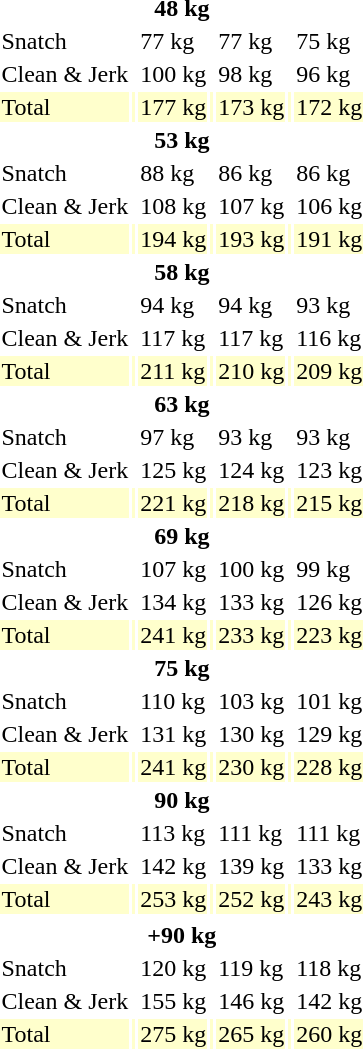<table>
<tr>
<th colspan=7>48 kg</th>
</tr>
<tr>
<td>Snatch</td>
<td></td>
<td>77 kg</td>
<td></td>
<td>77 kg</td>
<td></td>
<td>75 kg</td>
</tr>
<tr>
<td>Clean & Jerk</td>
<td></td>
<td>100 kg</td>
<td></td>
<td>98 kg</td>
<td></td>
<td>96 kg</td>
</tr>
<tr bgcolor=ffffcc>
<td>Total</td>
<td></td>
<td>177 kg</td>
<td></td>
<td>173 kg</td>
<td></td>
<td>172 kg</td>
</tr>
<tr>
<th colspan=7>53 kg</th>
</tr>
<tr>
<td>Snatch</td>
<td></td>
<td>88 kg</td>
<td></td>
<td>86 kg</td>
<td></td>
<td>86 kg</td>
</tr>
<tr>
<td>Clean & Jerk</td>
<td></td>
<td>108 kg</td>
<td></td>
<td>107 kg</td>
<td></td>
<td>106 kg</td>
</tr>
<tr bgcolor=ffffcc>
<td>Total</td>
<td></td>
<td>194 kg</td>
<td></td>
<td>193 kg</td>
<td></td>
<td>191 kg</td>
</tr>
<tr>
<th colspan=7>58 kg</th>
</tr>
<tr>
<td>Snatch</td>
<td></td>
<td>94 kg</td>
<td></td>
<td>94 kg</td>
<td></td>
<td>93 kg</td>
</tr>
<tr>
<td>Clean & Jerk</td>
<td></td>
<td>117 kg</td>
<td></td>
<td>117 kg</td>
<td></td>
<td>116 kg</td>
</tr>
<tr bgcolor=ffffcc>
<td>Total</td>
<td></td>
<td>211 kg</td>
<td></td>
<td>210 kg</td>
<td></td>
<td>209 kg</td>
</tr>
<tr>
<th colspan=7>63 kg</th>
</tr>
<tr>
<td>Snatch</td>
<td></td>
<td>97 kg</td>
<td></td>
<td>93 kg</td>
<td></td>
<td>93 kg</td>
</tr>
<tr>
<td>Clean & Jerk</td>
<td></td>
<td>125 kg</td>
<td></td>
<td>124 kg</td>
<td></td>
<td>123 kg</td>
</tr>
<tr bgcolor=ffffcc>
<td>Total</td>
<td></td>
<td>221 kg</td>
<td></td>
<td>218 kg</td>
<td></td>
<td>215 kg</td>
</tr>
<tr>
<th colspan=7>69 kg</th>
</tr>
<tr>
<td>Snatch</td>
<td></td>
<td>107 kg</td>
<td></td>
<td>100 kg</td>
<td></td>
<td>99 kg</td>
</tr>
<tr>
<td>Clean & Jerk</td>
<td></td>
<td>134 kg</td>
<td></td>
<td>133 kg</td>
<td></td>
<td>126 kg</td>
</tr>
<tr bgcolor=ffffcc>
<td>Total</td>
<td></td>
<td>241 kg</td>
<td></td>
<td>233 kg</td>
<td></td>
<td>223 kg</td>
</tr>
<tr>
<th colspan=7>75 kg</th>
</tr>
<tr>
<td>Snatch</td>
<td></td>
<td>110 kg</td>
<td></td>
<td>103 kg</td>
<td></td>
<td>101 kg</td>
</tr>
<tr>
<td>Clean & Jerk</td>
<td></td>
<td>131 kg</td>
<td></td>
<td>130 kg</td>
<td></td>
<td>129 kg</td>
</tr>
<tr bgcolor=ffffcc>
<td>Total</td>
<td></td>
<td>241 kg</td>
<td></td>
<td>230 kg</td>
<td></td>
<td>228 kg</td>
</tr>
<tr>
<th colspan=7>90 kg</th>
</tr>
<tr>
<td>Snatch</td>
<td></td>
<td>113 kg</td>
<td></td>
<td>111 kg</td>
<td></td>
<td>111 kg</td>
</tr>
<tr>
<td>Clean & Jerk</td>
<td></td>
<td>142 kg</td>
<td></td>
<td>139 kg</td>
<td></td>
<td>133 kg</td>
</tr>
<tr bgcolor=ffffcc>
<td>Total</td>
<td></td>
<td>253 kg</td>
<td></td>
<td>252 kg</td>
<td></td>
<td>243 kg</td>
</tr>
<tr>
</tr>
<tr>
<th colspan=7>+90 kg</th>
</tr>
<tr>
<td>Snatch</td>
<td></td>
<td>120 kg</td>
<td></td>
<td>119 kg</td>
<td></td>
<td>118 kg</td>
</tr>
<tr>
<td>Clean & Jerk</td>
<td></td>
<td>155 kg</td>
<td></td>
<td>146 kg</td>
<td></td>
<td>142 kg</td>
</tr>
<tr bgcolor=ffffcc>
<td>Total</td>
<td></td>
<td>275 kg</td>
<td></td>
<td>265 kg</td>
<td></td>
<td>260 kg</td>
</tr>
</table>
